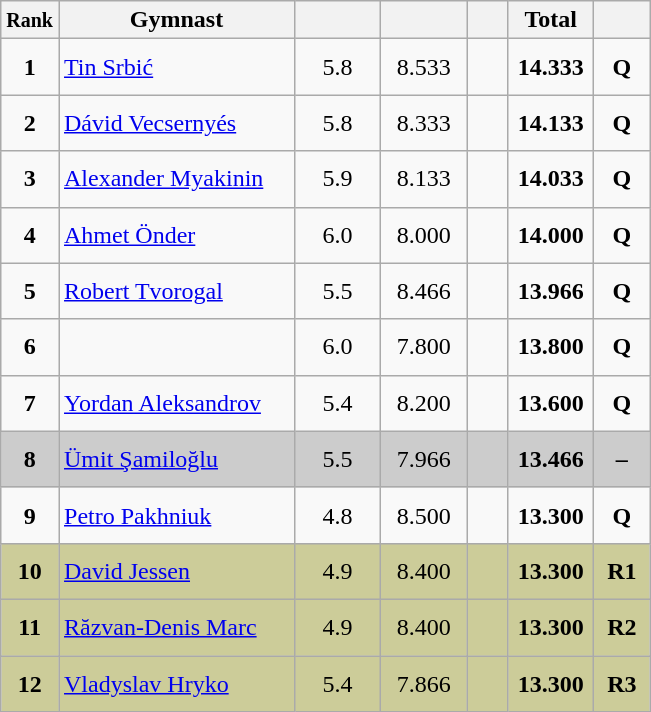<table style="text-align:center;" class="wikitable sortable">
<tr>
<th scope="col" style="width:15px;"><small>Rank</small></th>
<th scope="col" style="width:150px;">Gymnast</th>
<th scope="col" style="width:50px;"><small></small></th>
<th scope="col" style="width:50px;"><small></small></th>
<th scope="col" style="width:20px;"><small></small></th>
<th scope="col" style="width:50px;">Total</th>
<th scope="col" style="width:30px;"><small></small></th>
</tr>
<tr>
<td scope="row" style="text-align:center"><strong>1</strong></td>
<td style="height:30px; text-align:left;"> <a href='#'>Tin Srbić</a></td>
<td>5.8</td>
<td>8.533</td>
<td></td>
<td><strong>14.333</strong></td>
<td><strong>Q</strong></td>
</tr>
<tr>
<td scope="row" style="text-align:center"><strong>2</strong></td>
<td style="height:30px; text-align:left;"> <a href='#'>Dávid Vecsernyés</a></td>
<td>5.8</td>
<td>8.333</td>
<td></td>
<td><strong>14.133</strong></td>
<td><strong>Q</strong></td>
</tr>
<tr>
<td scope="row" style="text-align:center"><strong>3</strong></td>
<td style="height:30px; text-align:left;"> <a href='#'>Alexander Myakinin</a></td>
<td>5.9</td>
<td>8.133</td>
<td></td>
<td><strong>14.033</strong></td>
<td><strong>Q</strong></td>
</tr>
<tr>
<td scope="row" style="text-align:center"><strong>4</strong></td>
<td style="height:30px; text-align:left;"> <a href='#'>Ahmet Önder</a></td>
<td>6.0</td>
<td>8.000</td>
<td></td>
<td><strong>14.000</strong></td>
<td><strong>Q</strong></td>
</tr>
<tr>
<td scope="row" style="text-align:center"><strong>5</strong></td>
<td style="height:30px; text-align:left;"> <a href='#'>Robert Tvorogal</a></td>
<td>5.5</td>
<td>8.466</td>
<td></td>
<td><strong>13.966</strong></td>
<td><strong>Q</strong></td>
</tr>
<tr>
<td scope="row" style="text-align:center"><strong>6</strong></td>
<td style="height:30px; text-align:left;"></td>
<td>6.0</td>
<td>7.800</td>
<td></td>
<td><strong>13.800</strong></td>
<td><strong>Q</strong></td>
</tr>
<tr>
<td scope="row" style="text-align:center"><strong>7</strong></td>
<td style="height:30px; text-align:left;"> <a href='#'>Yordan Aleksandrov</a></td>
<td>5.4</td>
<td>8.200</td>
<td></td>
<td><strong>13.600</strong></td>
<td><strong>Q</strong></td>
</tr>
<tr style="background:#cccccc;">
<td scope="row" style="text-align:center"><strong>8</strong></td>
<td style="height:30px; text-align:left;"> <a href='#'>Ümit Şamiloğlu</a></td>
<td>5.5</td>
<td>7.966</td>
<td></td>
<td><strong>13.466</strong></td>
<td><strong>–</strong></td>
</tr>
<tr>
<td scope="row" style="text-align:center"><strong>9</strong></td>
<td style="height:30px; text-align:left;"> <a href='#'>Petro Pakhniuk</a></td>
<td>4.8</td>
<td>8.500</td>
<td></td>
<td><strong>13.300</strong></td>
<td><strong>Q</strong></td>
</tr>
<tr style="background:#cccc99;">
<td scope="row" style="text-align:center"><strong>10</strong></td>
<td style="height:30px; text-align:left;"> <a href='#'>David Jessen</a></td>
<td>4.9</td>
<td>8.400</td>
<td></td>
<td><strong>13.300</strong></td>
<td><strong>R1</strong></td>
</tr>
<tr style="background:#cccc99;">
<td scope="row" style="text-align:center"><strong>11</strong></td>
<td style="height:30px; text-align:left;"> <a href='#'>Răzvan-Denis Marc</a></td>
<td>4.9</td>
<td>8.400</td>
<td></td>
<td><strong>13.300</strong></td>
<td><strong>R2</strong></td>
</tr>
<tr style="background:#cccc99;">
<td scope="row" style="text-align:center"><strong>12</strong></td>
<td style="height:30px; text-align:left;"> <a href='#'>Vladyslav Hryko</a></td>
<td>5.4</td>
<td>7.866</td>
<td></td>
<td><strong>13.300</strong></td>
<td><strong>R3</strong></td>
</tr>
</table>
